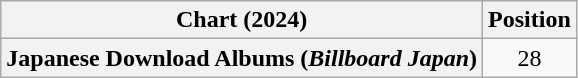<table class="wikitable plainrowheaders" style="text-align:center">
<tr>
<th scope="col">Chart (2024)</th>
<th scope="col">Position</th>
</tr>
<tr>
<th scope="row">Japanese Download Albums (<em>Billboard Japan</em>)</th>
<td>28</td>
</tr>
</table>
